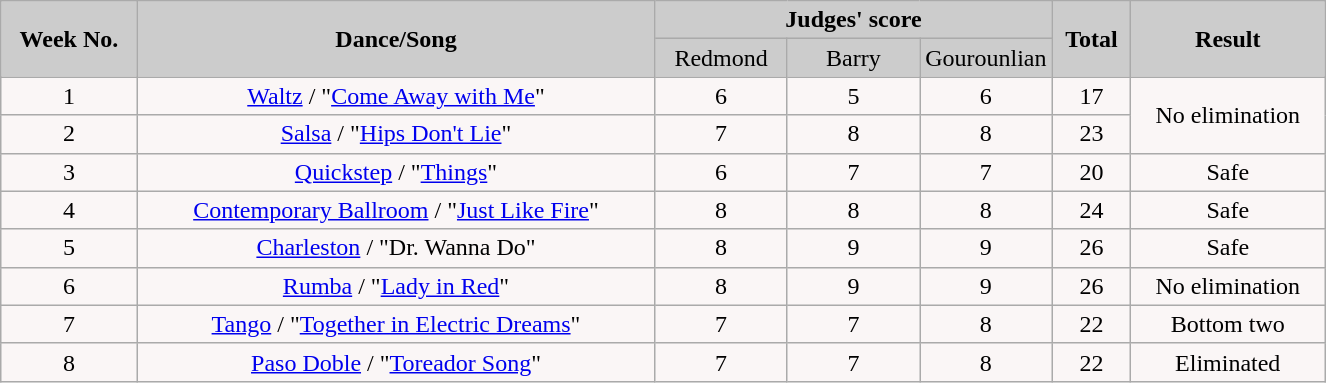<table class="wikitable collapsible">
<tr>
<th rowspan="2" style="background:#ccc; text-align:Center;"><strong>Week No.</strong></th>
<th rowspan="2" style="background:#ccc; text-align:Center;"><strong>Dance/Song</strong></th>
<th colspan="3" style="background:#ccc; text-align:Center;"><strong>Judges' score</strong></th>
<th rowspan="2" style="background:#ccc; text-align:Center;"><strong>Total</strong></th>
<th rowspan="2" style="background:#ccc; text-align:Center;"><strong>Result</strong></th>
</tr>
<tr style="text-align:center; background:#ccc;">
<td style="width:10%; ">Redmond</td>
<td style="width:10%; ">Barry</td>
<td style="width:10%; ">Gourounlian</td>
</tr>
<tr style="text-align:center; background:#faf6f6;">
<td>1</td>
<td><a href='#'>Waltz</a> / "<a href='#'>Come Away with Me</a>"</td>
<td>6</td>
<td>5</td>
<td>6</td>
<td>17</td>
<td rowspan="2">No elimination</td>
</tr>
<tr style="text-align:center; background:#faf6f6;">
<td>2</td>
<td><a href='#'>Salsa</a> / "<a href='#'>Hips Don't Lie</a>"</td>
<td>7</td>
<td>8</td>
<td>8</td>
<td>23</td>
</tr>
<tr style="text-align:center; background:#faf6f6;">
<td>3</td>
<td><a href='#'>Quickstep</a> / "<a href='#'>Things</a>"</td>
<td>6</td>
<td>7</td>
<td>7</td>
<td>20</td>
<td>Safe</td>
</tr>
<tr style="text-align:center; background:#faf6f6;">
<td>4</td>
<td><a href='#'>Contemporary Ballroom</a> / "<a href='#'>Just Like Fire</a>"</td>
<td>8</td>
<td>8</td>
<td>8</td>
<td>24</td>
<td>Safe</td>
</tr>
<tr style="text-align:center; background:#faf6f6;">
<td>5</td>
<td><a href='#'>Charleston</a> / "Dr. Wanna Do"</td>
<td>8</td>
<td>9</td>
<td>9</td>
<td>26</td>
<td>Safe</td>
</tr>
<tr style="text-align:center; background:#faf6f6;">
<td>6</td>
<td><a href='#'>Rumba</a> / "<a href='#'>Lady in Red</a>"</td>
<td>8</td>
<td>9</td>
<td>9</td>
<td>26</td>
<td>No elimination</td>
</tr>
<tr style="text-align:center; background:#faf6f6;">
<td>7</td>
<td><a href='#'>Tango</a> / "<a href='#'>Together in Electric Dreams</a>"</td>
<td>7</td>
<td>7</td>
<td>8</td>
<td>22</td>
<td>Bottom two</td>
</tr>
<tr style="text-align:center; background:#faf6f6;">
<td>8</td>
<td><a href='#'>Paso Doble</a> / "<a href='#'>Toreador Song</a>"</td>
<td>7</td>
<td>7</td>
<td>8</td>
<td>22</td>
<td>Eliminated</td>
</tr>
</table>
